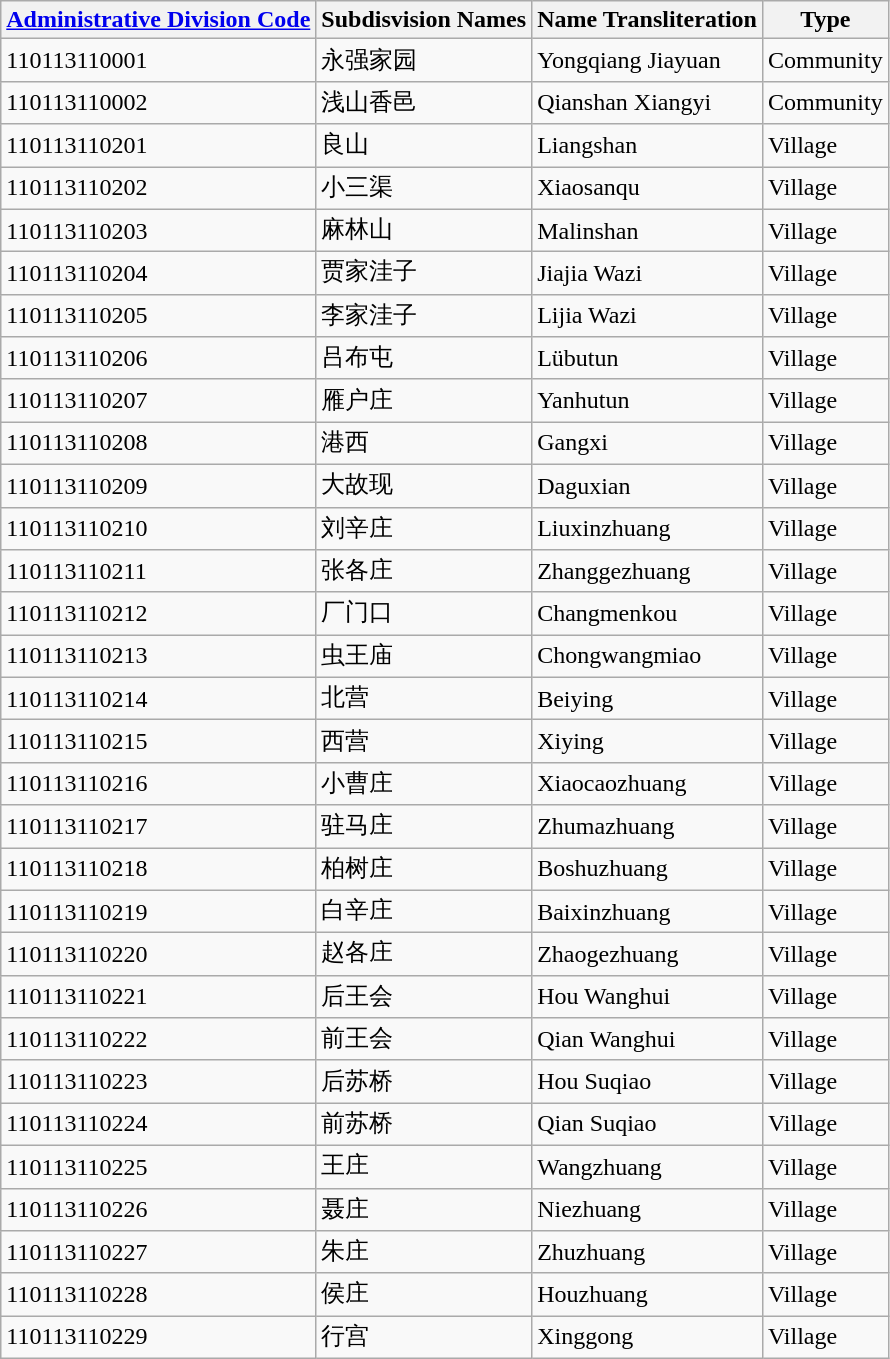<table class="wikitable sortable">
<tr>
<th><a href='#'>Administrative Division Code</a></th>
<th>Subdisvision Names</th>
<th>Name Transliteration</th>
<th>Type</th>
</tr>
<tr>
<td>110113110001</td>
<td>永强家园</td>
<td>Yongqiang Jiayuan</td>
<td>Community</td>
</tr>
<tr>
<td>110113110002</td>
<td>浅山香邑</td>
<td>Qianshan Xiangyi</td>
<td>Community</td>
</tr>
<tr>
<td>110113110201</td>
<td>良山</td>
<td>Liangshan</td>
<td>Village</td>
</tr>
<tr>
<td>110113110202</td>
<td>小三渠</td>
<td>Xiaosanqu</td>
<td>Village</td>
</tr>
<tr>
<td>110113110203</td>
<td>麻林山</td>
<td>Malinshan</td>
<td>Village</td>
</tr>
<tr>
<td>110113110204</td>
<td>贾家洼子</td>
<td>Jiajia Wazi</td>
<td>Village</td>
</tr>
<tr>
<td>110113110205</td>
<td>李家洼子</td>
<td>Lijia Wazi</td>
<td>Village</td>
</tr>
<tr>
<td>110113110206</td>
<td>吕布屯</td>
<td>Lübutun</td>
<td>Village</td>
</tr>
<tr>
<td>110113110207</td>
<td>雁户庄</td>
<td>Yanhutun</td>
<td>Village</td>
</tr>
<tr>
<td>110113110208</td>
<td>港西</td>
<td>Gangxi</td>
<td>Village</td>
</tr>
<tr>
<td>110113110209</td>
<td>大故现</td>
<td>Daguxian</td>
<td>Village</td>
</tr>
<tr>
<td>110113110210</td>
<td>刘辛庄</td>
<td>Liuxinzhuang</td>
<td>Village</td>
</tr>
<tr>
<td>110113110211</td>
<td>张各庄</td>
<td>Zhanggezhuang</td>
<td>Village</td>
</tr>
<tr>
<td>110113110212</td>
<td>厂门口</td>
<td>Changmenkou</td>
<td>Village</td>
</tr>
<tr>
<td>110113110213</td>
<td>虫王庙</td>
<td>Chongwangmiao</td>
<td>Village</td>
</tr>
<tr>
<td>110113110214</td>
<td>北营</td>
<td>Beiying</td>
<td>Village</td>
</tr>
<tr>
<td>110113110215</td>
<td>西营</td>
<td>Xiying</td>
<td>Village</td>
</tr>
<tr>
<td>110113110216</td>
<td>小曹庄</td>
<td>Xiaocaozhuang</td>
<td>Village</td>
</tr>
<tr>
<td>110113110217</td>
<td>驻马庄</td>
<td>Zhumazhuang</td>
<td>Village</td>
</tr>
<tr>
<td>110113110218</td>
<td>柏树庄</td>
<td>Boshuzhuang</td>
<td>Village</td>
</tr>
<tr>
<td>110113110219</td>
<td>白辛庄</td>
<td>Baixinzhuang</td>
<td>Village</td>
</tr>
<tr>
<td>110113110220</td>
<td>赵各庄</td>
<td>Zhaogezhuang</td>
<td>Village</td>
</tr>
<tr>
<td>110113110221</td>
<td>后王会</td>
<td>Hou Wanghui</td>
<td>Village</td>
</tr>
<tr>
<td>110113110222</td>
<td>前王会</td>
<td>Qian Wanghui</td>
<td>Village</td>
</tr>
<tr>
<td>110113110223</td>
<td>后苏桥</td>
<td>Hou Suqiao</td>
<td>Village</td>
</tr>
<tr>
<td>110113110224</td>
<td>前苏桥</td>
<td>Qian Suqiao</td>
<td>Village</td>
</tr>
<tr>
<td>110113110225</td>
<td>王庄</td>
<td>Wangzhuang</td>
<td>Village</td>
</tr>
<tr>
<td>110113110226</td>
<td>聂庄</td>
<td>Niezhuang</td>
<td>Village</td>
</tr>
<tr>
<td>110113110227</td>
<td>朱庄</td>
<td>Zhuzhuang</td>
<td>Village</td>
</tr>
<tr>
<td>110113110228</td>
<td>侯庄</td>
<td>Houzhuang</td>
<td>Village</td>
</tr>
<tr>
<td>110113110229</td>
<td>行宫</td>
<td>Xinggong</td>
<td>Village</td>
</tr>
</table>
